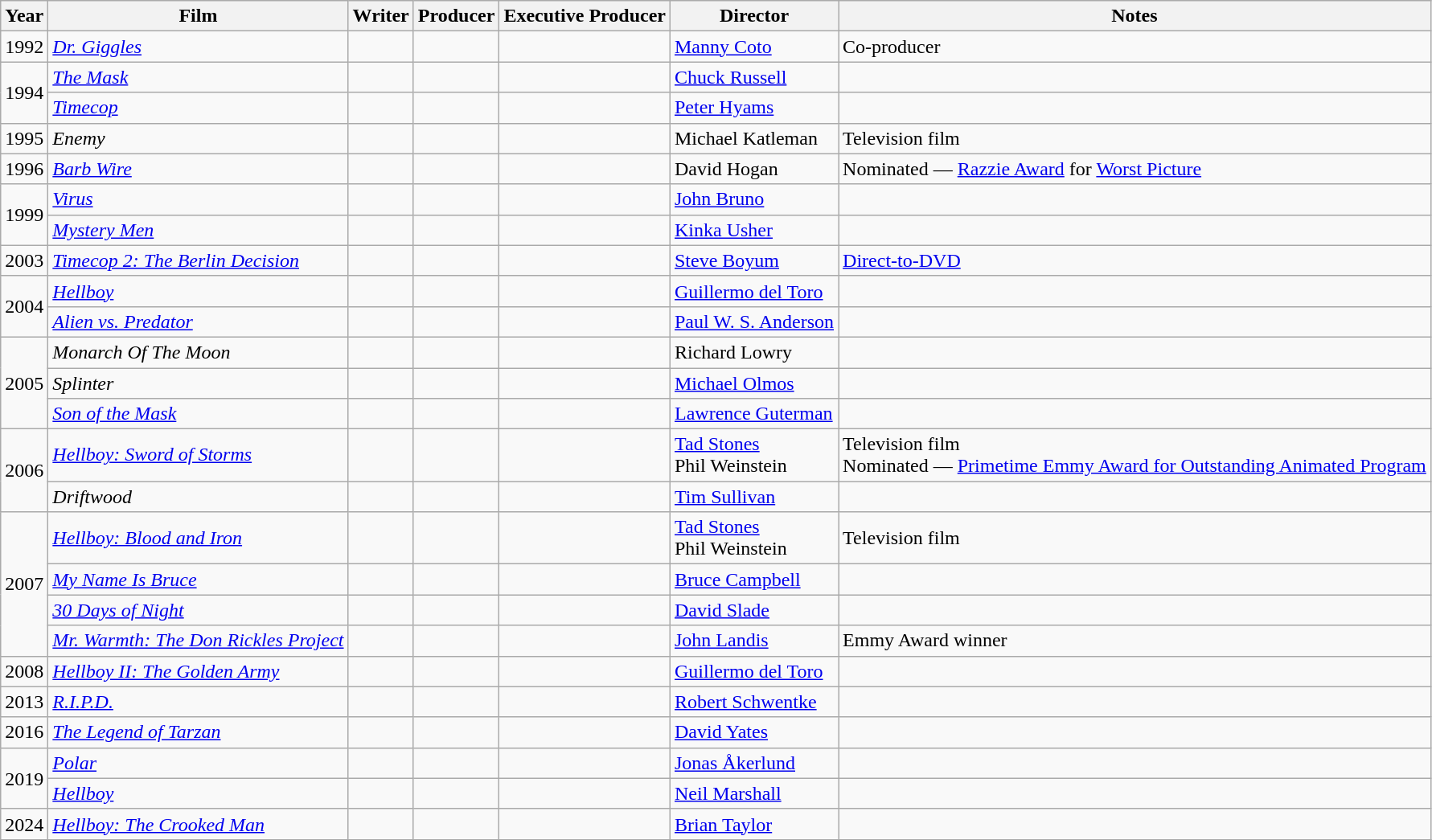<table class="wikitable">
<tr>
<th>Year</th>
<th>Film</th>
<th>Writer</th>
<th>Producer</th>
<th>Executive Producer</th>
<th>Director</th>
<th>Notes</th>
</tr>
<tr>
<td>1992</td>
<td><em><a href='#'>Dr. Giggles</a></em></td>
<td></td>
<td></td>
<td></td>
<td><a href='#'>Manny Coto</a></td>
<td>Co-producer</td>
</tr>
<tr>
<td rowspan="2">1994</td>
<td><em><a href='#'>The Mask</a></em></td>
<td></td>
<td></td>
<td></td>
<td><a href='#'>Chuck Russell</a></td>
<td></td>
</tr>
<tr>
<td><em><a href='#'>Timecop</a></em></td>
<td></td>
<td></td>
<td></td>
<td><a href='#'>Peter Hyams</a></td>
<td></td>
</tr>
<tr>
<td>1995</td>
<td><em>Enemy</em></td>
<td></td>
<td></td>
<td></td>
<td>Michael Katleman</td>
<td>Television film</td>
</tr>
<tr>
<td>1996</td>
<td><em><a href='#'>Barb Wire</a></em></td>
<td></td>
<td></td>
<td></td>
<td>David Hogan</td>
<td>Nominated — <a href='#'>Razzie Award</a> for <a href='#'>Worst Picture</a></td>
</tr>
<tr>
<td rowspan="2">1999</td>
<td><em><a href='#'>Virus</a></em></td>
<td></td>
<td></td>
<td></td>
<td><a href='#'>John Bruno</a></td>
<td></td>
</tr>
<tr>
<td><em><a href='#'>Mystery Men</a></em></td>
<td></td>
<td></td>
<td></td>
<td><a href='#'>Kinka Usher</a></td>
<td></td>
</tr>
<tr>
<td>2003</td>
<td><em><a href='#'>Timecop 2: The Berlin Decision</a></em></td>
<td></td>
<td></td>
<td></td>
<td><a href='#'>Steve Boyum</a></td>
<td><a href='#'>Direct-to-DVD</a></td>
</tr>
<tr>
<td rowspan="2">2004</td>
<td><em><a href='#'>Hellboy</a></em></td>
<td></td>
<td></td>
<td></td>
<td><a href='#'>Guillermo del Toro</a></td>
<td></td>
</tr>
<tr>
<td><em><a href='#'>Alien vs. Predator</a></em></td>
<td></td>
<td></td>
<td></td>
<td><a href='#'>Paul W. S. Anderson</a></td>
<td></td>
</tr>
<tr>
<td rowspan="3">2005</td>
<td><em>Monarch Of The Moon</em></td>
<td></td>
<td></td>
<td></td>
<td>Richard Lowry</td>
<td></td>
</tr>
<tr>
<td><em>Splinter</em></td>
<td></td>
<td></td>
<td></td>
<td><a href='#'>Michael Olmos</a></td>
<td></td>
</tr>
<tr>
<td><em><a href='#'>Son of the Mask</a></em></td>
<td></td>
<td></td>
<td></td>
<td><a href='#'>Lawrence Guterman</a></td>
<td></td>
</tr>
<tr>
<td rowspan="2">2006</td>
<td><em><a href='#'>Hellboy: Sword of Storms</a></em></td>
<td></td>
<td></td>
<td></td>
<td><a href='#'>Tad Stones</a><br>Phil Weinstein</td>
<td>Television film<br>Nominated — <a href='#'>Primetime Emmy Award for Outstanding Animated Program</a></td>
</tr>
<tr>
<td><em>Driftwood</em></td>
<td></td>
<td></td>
<td></td>
<td><a href='#'>Tim Sullivan</a></td>
<td></td>
</tr>
<tr>
<td rowspan="4">2007</td>
<td><em><a href='#'>Hellboy: Blood and Iron</a></em></td>
<td></td>
<td></td>
<td></td>
<td><a href='#'>Tad Stones</a><br>Phil Weinstein</td>
<td>Television film</td>
</tr>
<tr>
<td><em><a href='#'>My Name Is Bruce</a></em></td>
<td></td>
<td></td>
<td></td>
<td><a href='#'>Bruce Campbell</a></td>
<td></td>
</tr>
<tr>
<td><em><a href='#'>30 Days of Night</a></em></td>
<td></td>
<td></td>
<td></td>
<td><a href='#'>David Slade</a></td>
<td></td>
</tr>
<tr>
<td><em><a href='#'>Mr. Warmth: The Don Rickles Project</a></em></td>
<td></td>
<td></td>
<td></td>
<td><a href='#'>John Landis</a></td>
<td>Emmy Award winner</td>
</tr>
<tr>
<td>2008</td>
<td><em><a href='#'>Hellboy II: The Golden Army</a></em></td>
<td></td>
<td></td>
<td></td>
<td><a href='#'>Guillermo del Toro</a></td>
<td></td>
</tr>
<tr>
<td>2013</td>
<td><em><a href='#'>R.I.P.D.</a></em></td>
<td></td>
<td></td>
<td></td>
<td><a href='#'>Robert Schwentke</a></td>
<td></td>
</tr>
<tr>
<td>2016</td>
<td><em><a href='#'>The Legend of Tarzan</a></em></td>
<td></td>
<td></td>
<td></td>
<td><a href='#'>David Yates</a></td>
<td></td>
</tr>
<tr>
<td rowspan="2">2019</td>
<td><em><a href='#'>Polar</a></em></td>
<td></td>
<td></td>
<td></td>
<td><a href='#'>Jonas Åkerlund</a></td>
<td></td>
</tr>
<tr>
<td><em><a href='#'>Hellboy</a></em></td>
<td></td>
<td></td>
<td></td>
<td><a href='#'>Neil Marshall</a></td>
<td></td>
</tr>
<tr>
<td>2024</td>
<td><em><a href='#'>Hellboy: The Crooked Man</a></em></td>
<td></td>
<td></td>
<td></td>
<td><a href='#'>Brian Taylor</a></td>
<td></td>
</tr>
<tr>
</tr>
</table>
